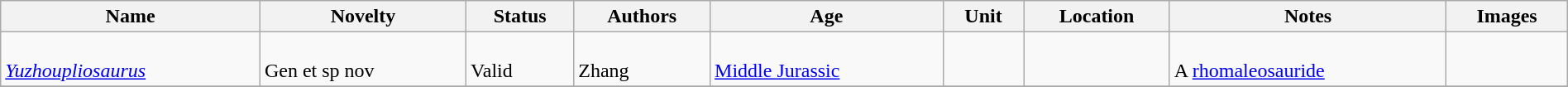<table class="wikitable sortable" align="center" width="100%">
<tr>
<th>Name</th>
<th>Novelty</th>
<th>Status</th>
<th>Authors</th>
<th>Age</th>
<th>Unit</th>
<th>Location</th>
<th>Notes</th>
<th>Images</th>
</tr>
<tr>
<td><br><em><a href='#'>Yuzhoupliosaurus</a></em></td>
<td><br>Gen et sp nov</td>
<td><br>Valid</td>
<td><br>Zhang</td>
<td><br><a href='#'>Middle Jurassic</a></td>
<td></td>
<td><br></td>
<td><br>A <a href='#'>rhomaleosauride</a></td>
<td></td>
</tr>
<tr>
</tr>
</table>
